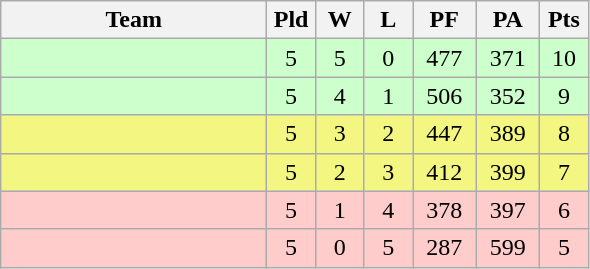<table class="wikitable" style="text-align:center;">
<tr>
<th width=170>Team</th>
<th width=25>Pld</th>
<th width=25>W</th>
<th width=25>L</th>
<th width=35>PF</th>
<th width=35>PA</th>
<th width=25>Pts</th>
</tr>
<tr bgcolor=#ccffcc>
<td align="left"></td>
<td>5</td>
<td>5</td>
<td>0</td>
<td>477</td>
<td>371</td>
<td>10</td>
</tr>
<tr bgcolor=#ccffcc>
<td align="left"></td>
<td>5</td>
<td>4</td>
<td>1</td>
<td>506</td>
<td>352</td>
<td>9</td>
</tr>
<tr bgcolor=#F3F781>
<td align="left"></td>
<td>5</td>
<td>3</td>
<td>2</td>
<td>447</td>
<td>389</td>
<td>8</td>
</tr>
<tr bgcolor=#F3F781>
<td align="left"></td>
<td>5</td>
<td>2</td>
<td>3</td>
<td>412</td>
<td>399</td>
<td>7</td>
</tr>
<tr bgcolor=#ffcccc>
<td align="left"></td>
<td>5</td>
<td>1</td>
<td>4</td>
<td>378</td>
<td>397</td>
<td>6</td>
</tr>
<tr bgcolor=#ffcccc>
<td align="left"></td>
<td>5</td>
<td>0</td>
<td>5</td>
<td>287</td>
<td>599</td>
<td>5</td>
</tr>
</table>
